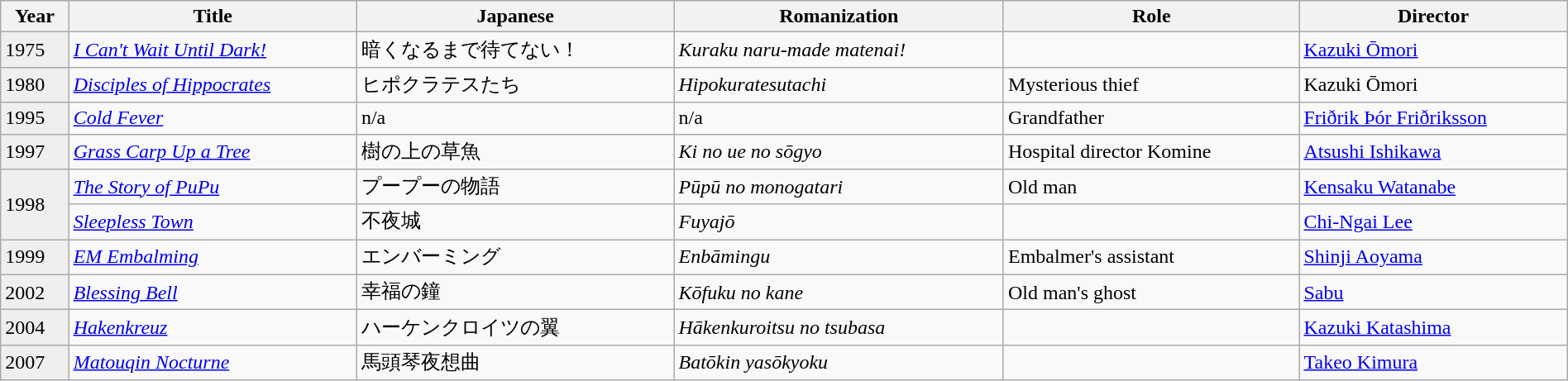<table class="wikitable" width="100%">
<tr>
<th>Year</th>
<th>Title</th>
<th>Japanese</th>
<th>Romanization</th>
<th>Role</th>
<th>Director</th>
</tr>
<tr>
<td style=background:#efefef;>1975</td>
<td><em><a href='#'>I Can't Wait Until Dark!</a></em></td>
<td>暗くなるまで待てない！</td>
<td><em>Kuraku naru-made matenai!</em></td>
<td></td>
<td><a href='#'>Kazuki Ōmori</a></td>
</tr>
<tr>
<td style=background:#efefef;>1980</td>
<td><em><a href='#'>Disciples of Hippocrates</a></em></td>
<td>ヒポクラテスたち</td>
<td><em>Hipokuratesutachi</em></td>
<td>Mysterious thief</td>
<td>Kazuki Ōmori</td>
</tr>
<tr>
<td style=background:#efefef;>1995</td>
<td><em><a href='#'>Cold Fever</a></em></td>
<td>n/a</td>
<td>n/a</td>
<td>Grandfather</td>
<td><a href='#'>Friðrik Þór Friðriksson</a></td>
</tr>
<tr>
<td style=background:#efefef;>1997</td>
<td><em><a href='#'>Grass Carp Up a Tree</a></em></td>
<td>樹の上の草魚</td>
<td><em>Ki no ue no sōgyo</em></td>
<td>Hospital director Komine</td>
<td><a href='#'>Atsushi Ishikawa</a></td>
</tr>
<tr>
<td rowspan=2 style=background:#efefef;>1998</td>
<td><em><a href='#'>The Story of PuPu</a></em></td>
<td>プープーの物語</td>
<td><em>Pūpū no monogatari</em></td>
<td>Old man</td>
<td><a href='#'>Kensaku Watanabe</a></td>
</tr>
<tr>
<td><em><a href='#'>Sleepless Town</a></em></td>
<td>不夜城</td>
<td><em>Fuyajō</em></td>
<td></td>
<td><a href='#'>Chi-Ngai Lee</a></td>
</tr>
<tr>
<td style=background:#efefef;>1999</td>
<td><em><a href='#'>EM Embalming</a></em></td>
<td>エンバーミング</td>
<td><em>Enbāmingu</em></td>
<td>Embalmer's assistant</td>
<td><a href='#'>Shinji Aoyama</a></td>
</tr>
<tr>
<td style=background:#efefef;>2002</td>
<td><em><a href='#'>Blessing Bell</a></em></td>
<td>幸福の鐘</td>
<td><em>Kōfuku no kane</em></td>
<td>Old man's ghost</td>
<td><a href='#'>Sabu</a></td>
</tr>
<tr>
<td style=background:#efefef;>2004</td>
<td><em><a href='#'>Hakenkreuz</a></em></td>
<td>ハーケンクロイツの翼</td>
<td><em>Hākenkuroitsu no tsubasa</em></td>
<td></td>
<td><a href='#'>Kazuki Katashima</a></td>
</tr>
<tr>
<td style=background:#efefef;>2007</td>
<td><em><a href='#'>Matouqin Nocturne</a></em></td>
<td>馬頭琴夜想曲</td>
<td><em>Batōkin yasōkyoku</em></td>
<td></td>
<td><a href='#'>Takeo Kimura</a></td>
</tr>
</table>
